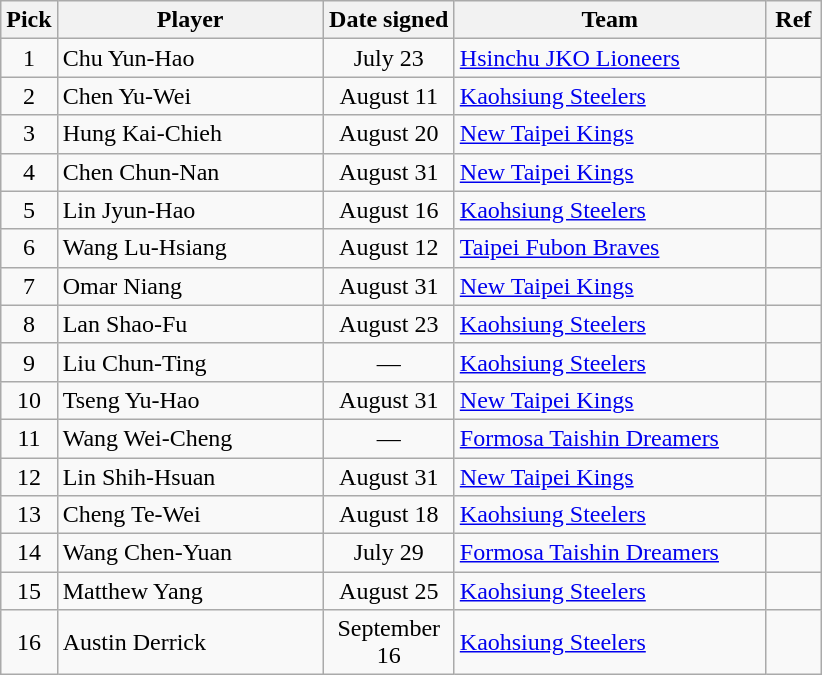<table class="wikitable sortable" style="text-align:left">
<tr>
<th style="width:30px">Pick</th>
<th style="width:170px">Player</th>
<th style="width:80px">Date signed</th>
<th style="width:200px">Team</th>
<th class="unsortable" style="width:30px">Ref</th>
</tr>
<tr>
<td align=center>1</td>
<td>Chu Yun-Hao</td>
<td align=center>July 23</td>
<td><a href='#'>Hsinchu JKO Lioneers</a></td>
<td align=center></td>
</tr>
<tr>
<td align=center>2</td>
<td>Chen Yu-Wei</td>
<td align=center>August 11</td>
<td><a href='#'>Kaohsiung Steelers</a></td>
<td align=center></td>
</tr>
<tr>
<td align=center>3</td>
<td>Hung Kai-Chieh</td>
<td align=center>August 20</td>
<td><a href='#'>New Taipei Kings</a></td>
<td align=center></td>
</tr>
<tr>
<td align=center>4</td>
<td>Chen Chun-Nan</td>
<td align=center>August 31</td>
<td><a href='#'>New Taipei Kings</a></td>
<td align=center></td>
</tr>
<tr>
<td align=center>5</td>
<td>Lin Jyun-Hao</td>
<td align=center>August 16</td>
<td><a href='#'>Kaohsiung Steelers</a></td>
<td align=center></td>
</tr>
<tr>
<td align=center>6</td>
<td>Wang Lu-Hsiang</td>
<td align=center>August 12</td>
<td><a href='#'>Taipei Fubon Braves</a></td>
<td align=center></td>
</tr>
<tr>
<td align=center>7</td>
<td>Omar Niang</td>
<td align=center>August 31</td>
<td><a href='#'>New Taipei Kings</a></td>
<td align=center></td>
</tr>
<tr>
<td align=center>8</td>
<td>Lan Shao-Fu</td>
<td align=center>August 23</td>
<td><a href='#'>Kaohsiung Steelers</a></td>
<td align=center></td>
</tr>
<tr>
<td align=center>9</td>
<td>Liu Chun-Ting</td>
<td align=center>—</td>
<td><a href='#'>Kaohsiung Steelers</a></td>
<td align=center></td>
</tr>
<tr>
<td align=center>10</td>
<td>Tseng Yu-Hao</td>
<td align=center>August 31</td>
<td><a href='#'>New Taipei Kings</a></td>
<td align=center></td>
</tr>
<tr>
<td align=center>11</td>
<td>Wang Wei-Cheng</td>
<td align=center>—</td>
<td><a href='#'>Formosa Taishin Dreamers</a></td>
<td align=center></td>
</tr>
<tr>
<td align=center>12</td>
<td>Lin Shih-Hsuan</td>
<td align=center>August 31</td>
<td><a href='#'>New Taipei Kings</a></td>
<td align=center></td>
</tr>
<tr>
<td align=center>13</td>
<td>Cheng Te-Wei</td>
<td align=center>August 18</td>
<td><a href='#'>Kaohsiung Steelers</a></td>
<td align=center></td>
</tr>
<tr>
<td align=center>14</td>
<td>Wang Chen-Yuan</td>
<td align=center>July 29</td>
<td><a href='#'>Formosa Taishin Dreamers</a></td>
<td align=center></td>
</tr>
<tr>
<td align=center>15</td>
<td>Matthew Yang</td>
<td align=center>August 25</td>
<td><a href='#'>Kaohsiung Steelers</a></td>
<td align=center></td>
</tr>
<tr>
<td align=center>16</td>
<td>Austin Derrick</td>
<td align=center>September 16</td>
<td><a href='#'>Kaohsiung Steelers</a></td>
<td align=center></td>
</tr>
</table>
